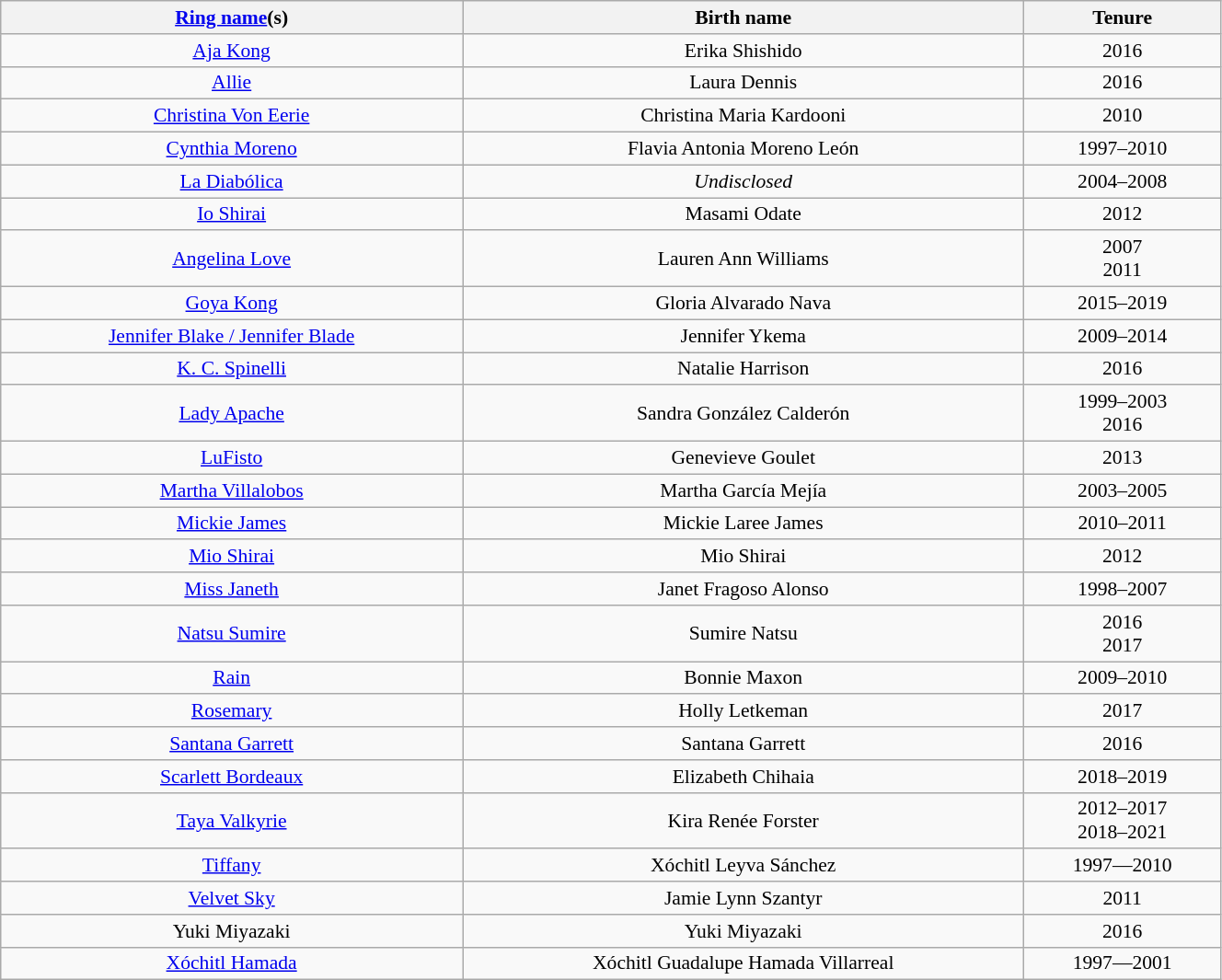<table class="sortable wikitable" style="font-size:90%; text-align:center; width:70%;">
<tr>
<th><a href='#'>Ring name</a>(s)</th>
<th>Birth name</th>
<th>Tenure</th>
</tr>
<tr>
<td><a href='#'>Aja Kong</a></td>
<td>Erika Shishido</td>
<td>2016</td>
</tr>
<tr>
<td><a href='#'>Allie</a></td>
<td>Laura Dennis</td>
<td>2016</td>
</tr>
<tr>
<td><a href='#'>Christina Von Eerie</a></td>
<td>Christina Maria Kardooni</td>
<td>2010</td>
</tr>
<tr>
<td><a href='#'>Cynthia Moreno</a></td>
<td>Flavia Antonia Moreno León</td>
<td>1997–2010</td>
</tr>
<tr>
<td><a href='#'>La Diabólica</a></td>
<td><em>Undisclosed</em></td>
<td>2004–2008</td>
</tr>
<tr>
<td><a href='#'>Io Shirai</a></td>
<td>Masami Odate</td>
<td>2012</td>
</tr>
<tr>
<td><a href='#'>Angelina Love</a></td>
<td>Lauren Ann Williams</td>
<td>2007<br>2011</td>
</tr>
<tr>
<td><a href='#'>Goya Kong</a></td>
<td>Gloria Alvarado Nava</td>
<td>2015–2019</td>
</tr>
<tr>
<td><a href='#'>Jennifer Blake / Jennifer Blade</a></td>
<td>Jennifer Ykema</td>
<td>2009–2014</td>
</tr>
<tr>
<td><a href='#'>K. C. Spinelli</a></td>
<td>Natalie Harrison</td>
<td>2016</td>
</tr>
<tr>
<td><a href='#'>Lady Apache</a></td>
<td>Sandra González Calderón</td>
<td>1999–2003<br>2016</td>
</tr>
<tr>
<td><a href='#'>LuFisto</a></td>
<td>Genevieve Goulet</td>
<td>2013</td>
</tr>
<tr>
<td><a href='#'>Martha Villalobos</a></td>
<td>Martha García Mejía</td>
<td>2003–2005</td>
</tr>
<tr>
<td><a href='#'>Mickie James</a></td>
<td>Mickie Laree James</td>
<td>2010–2011</td>
</tr>
<tr>
<td><a href='#'>Mio Shirai</a></td>
<td>Mio Shirai</td>
<td>2012</td>
</tr>
<tr>
<td><a href='#'>Miss Janeth</a></td>
<td>Janet Fragoso Alonso</td>
<td>1998–2007</td>
</tr>
<tr>
<td><a href='#'>Natsu Sumire</a></td>
<td>Sumire Natsu</td>
<td>2016<br>2017</td>
</tr>
<tr>
<td><a href='#'>Rain</a></td>
<td>Bonnie Maxon</td>
<td>2009–2010</td>
</tr>
<tr>
<td><a href='#'>Rosemary</a></td>
<td>Holly Letkeman</td>
<td>2017</td>
</tr>
<tr>
<td><a href='#'>Santana Garrett</a></td>
<td>Santana Garrett</td>
<td>2016</td>
</tr>
<tr>
<td><a href='#'>Scarlett Bordeaux</a></td>
<td>Elizabeth Chihaia</td>
<td>2018–2019</td>
</tr>
<tr>
<td><a href='#'>Taya Valkyrie</a></td>
<td>Kira Renée Forster</td>
<td>2012–2017<br>2018–2021</td>
</tr>
<tr>
<td><a href='#'>Tiffany</a></td>
<td>Xóchitl Leyva Sánchez</td>
<td>1997—2010</td>
</tr>
<tr>
<td><a href='#'>Velvet Sky</a></td>
<td>Jamie Lynn Szantyr</td>
<td>2011</td>
</tr>
<tr>
<td>Yuki Miyazaki</td>
<td>Yuki Miyazaki</td>
<td>2016</td>
</tr>
<tr>
<td><a href='#'>Xóchitl Hamada</a></td>
<td>Xóchitl Guadalupe Hamada Villarreal</td>
<td>1997—2001</td>
</tr>
</table>
